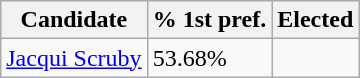<table class="wikitable">
<tr>
<th>Candidate</th>
<th>% 1st pref.</th>
<th>Elected</th>
</tr>
<tr>
<td><a href='#'>Jacqui Scruby</a></td>
<td>53.68%</td>
<td></td>
</tr>
</table>
